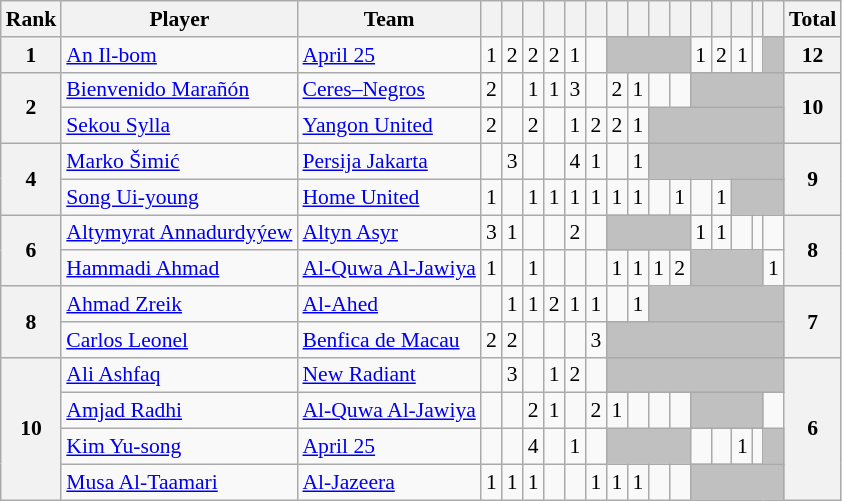<table class="wikitable" style="text-align:center; font-size:90%">
<tr>
<th>Rank</th>
<th>Player</th>
<th>Team</th>
<th></th>
<th></th>
<th></th>
<th></th>
<th></th>
<th></th>
<th></th>
<th></th>
<th></th>
<th></th>
<th></th>
<th></th>
<th></th>
<th></th>
<th></th>
<th>Total</th>
</tr>
<tr>
<th>1</th>
<td align=left> <a href='#'>An Il-bom</a></td>
<td align=left> <a href='#'>April 25</a></td>
<td>1</td>
<td>2</td>
<td>2</td>
<td>2</td>
<td>1</td>
<td></td>
<td bgcolor="silver" colspan=4></td>
<td>1</td>
<td>2</td>
<td>1</td>
<td></td>
<td bgcolor="silver"></td>
<th>12</th>
</tr>
<tr>
<th rowspan=2>2</th>
<td align=left> <a href='#'>Bienvenido Marañón</a></td>
<td align=left> <a href='#'>Ceres–Negros</a></td>
<td>2</td>
<td></td>
<td>1</td>
<td>1</td>
<td>3</td>
<td></td>
<td>2</td>
<td>1</td>
<td></td>
<td></td>
<td bgcolor="silver" colspan=5></td>
<th rowspan=2>10</th>
</tr>
<tr>
<td align=left> <a href='#'>Sekou Sylla</a></td>
<td align=left> <a href='#'>Yangon United</a></td>
<td>2</td>
<td></td>
<td>2</td>
<td></td>
<td>1</td>
<td>2</td>
<td>2</td>
<td>1</td>
<td bgcolor="silver" colspan=7></td>
</tr>
<tr>
<th rowspan=2>4</th>
<td align=left> <a href='#'>Marko Šimić</a></td>
<td align=left> <a href='#'>Persija Jakarta</a></td>
<td></td>
<td>3</td>
<td></td>
<td></td>
<td>4</td>
<td>1</td>
<td></td>
<td>1</td>
<td bgcolor="silver" colspan=7></td>
<th rowspan=2>9</th>
</tr>
<tr>
<td align=left> <a href='#'>Song Ui-young</a></td>
<td align=left> <a href='#'>Home United</a></td>
<td>1</td>
<td></td>
<td>1</td>
<td>1</td>
<td>1</td>
<td>1</td>
<td>1</td>
<td>1</td>
<td></td>
<td>1</td>
<td></td>
<td>1</td>
<td bgcolor="silver" colspan=3></td>
</tr>
<tr>
<th rowspan=2>6</th>
<td align=left> <a href='#'>Altymyrat Annadurdyýew</a></td>
<td align=left> <a href='#'>Altyn Asyr</a></td>
<td>3</td>
<td>1</td>
<td></td>
<td></td>
<td>2</td>
<td></td>
<td bgcolor="silver" colspan=4></td>
<td>1</td>
<td>1</td>
<td></td>
<td></td>
<td></td>
<th rowspan=2>8</th>
</tr>
<tr>
<td align=left> <a href='#'>Hammadi Ahmad</a></td>
<td align=left> <a href='#'>Al-Quwa Al-Jawiya</a></td>
<td>1</td>
<td></td>
<td>1</td>
<td></td>
<td></td>
<td></td>
<td>1</td>
<td>1</td>
<td>1</td>
<td>2</td>
<td bgcolor="silver" colspan=4></td>
<td>1</td>
</tr>
<tr>
<th rowspan=2>8</th>
<td align=left> <a href='#'>Ahmad Zreik</a></td>
<td align=left> <a href='#'>Al-Ahed</a></td>
<td></td>
<td>1</td>
<td>1</td>
<td>2</td>
<td>1</td>
<td>1</td>
<td></td>
<td>1</td>
<td bgcolor="silver" colspan=7></td>
<th rowspan=2>7</th>
</tr>
<tr>
<td align=left> <a href='#'>Carlos Leonel</a></td>
<td align=left> <a href='#'>Benfica de Macau</a></td>
<td>2</td>
<td>2</td>
<td></td>
<td></td>
<td></td>
<td>3</td>
<td bgcolor="silver" colspan=9></td>
</tr>
<tr>
<th rowspan=4>10</th>
<td align=left> <a href='#'>Ali Ashfaq</a></td>
<td align=left> <a href='#'>New Radiant</a></td>
<td></td>
<td>3</td>
<td></td>
<td>1</td>
<td>2</td>
<td></td>
<td bgcolor="silver" colspan=9></td>
<th rowspan=4>6</th>
</tr>
<tr>
<td align=left> <a href='#'>Amjad Radhi</a></td>
<td align=left> <a href='#'>Al-Quwa Al-Jawiya</a></td>
<td></td>
<td></td>
<td>2</td>
<td>1</td>
<td></td>
<td>2</td>
<td>1</td>
<td></td>
<td></td>
<td></td>
<td bgcolor="silver" colspan=4></td>
<td></td>
</tr>
<tr>
<td align=left> <a href='#'>Kim Yu-song</a></td>
<td align=left> <a href='#'>April 25</a></td>
<td></td>
<td></td>
<td>4</td>
<td></td>
<td>1</td>
<td></td>
<td bgcolor="silver" colspan=4></td>
<td></td>
<td></td>
<td>1</td>
<td></td>
<td bgcolor="silver"></td>
</tr>
<tr>
<td align=left> <a href='#'>Musa Al-Taamari</a></td>
<td align=left> <a href='#'>Al-Jazeera</a></td>
<td>1</td>
<td>1</td>
<td>1</td>
<td></td>
<td></td>
<td>1</td>
<td>1</td>
<td>1</td>
<td></td>
<td></td>
<td bgcolor="silver" colspan=5></td>
</tr>
</table>
